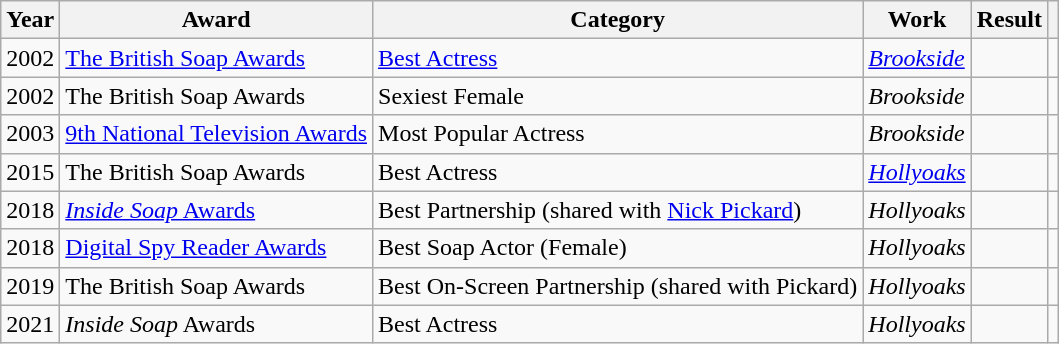<table class="wikitable">
<tr>
<th>Year</th>
<th>Award</th>
<th>Category</th>
<th>Work</th>
<th>Result</th>
<th></th>
</tr>
<tr>
<td>2002</td>
<td><a href='#'>The British Soap Awards</a></td>
<td><a href='#'>Best Actress</a></td>
<td><em><a href='#'>Brookside</a></em></td>
<td></td>
<td align="center"></td>
</tr>
<tr>
<td>2002</td>
<td>The British Soap Awards</td>
<td>Sexiest Female</td>
<td><em>Brookside</em></td>
<td></td>
<td align="center"></td>
</tr>
<tr>
<td>2003</td>
<td><a href='#'>9th National Television Awards</a></td>
<td>Most Popular Actress</td>
<td><em>Brookside</em></td>
<td></td>
<td align="center"></td>
</tr>
<tr>
<td>2015</td>
<td>The British Soap Awards</td>
<td>Best Actress</td>
<td><em><a href='#'>Hollyoaks</a></em></td>
<td></td>
<td align="center"></td>
</tr>
<tr>
<td>2018</td>
<td><a href='#'><em>Inside Soap</em> Awards</a></td>
<td>Best Partnership (shared with <a href='#'>Nick Pickard</a>)</td>
<td><em>Hollyoaks</em></td>
<td></td>
<td align="center"></td>
</tr>
<tr>
<td>2018</td>
<td><a href='#'>Digital Spy Reader Awards</a></td>
<td>Best Soap Actor (Female)</td>
<td><em>Hollyoaks</em></td>
<td></td>
<td align="center"></td>
</tr>
<tr>
<td>2019</td>
<td>The British Soap Awards</td>
<td>Best On-Screen Partnership (shared with Pickard)</td>
<td><em>Hollyoaks</em></td>
<td></td>
<td align="center"></td>
</tr>
<tr>
<td>2021</td>
<td><em>Inside Soap</em> Awards</td>
<td>Best Actress</td>
<td><em>Hollyoaks</em></td>
<td></td>
<td align="center"></td>
</tr>
</table>
